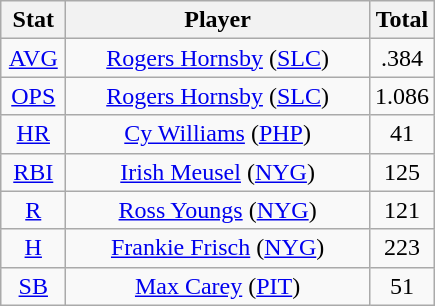<table class="wikitable" style="text-align:center;">
<tr>
<th style="width:15%;">Stat</th>
<th>Player</th>
<th style="width:15%;">Total</th>
</tr>
<tr>
<td><a href='#'>AVG</a></td>
<td><a href='#'>Rogers Hornsby</a> (<a href='#'>SLC</a>)</td>
<td>.384</td>
</tr>
<tr>
<td><a href='#'>OPS</a></td>
<td><a href='#'>Rogers Hornsby</a> (<a href='#'>SLC</a>)</td>
<td>1.086</td>
</tr>
<tr>
<td><a href='#'>HR</a></td>
<td><a href='#'>Cy Williams</a> (<a href='#'>PHP</a>)</td>
<td>41</td>
</tr>
<tr>
<td><a href='#'>RBI</a></td>
<td><a href='#'>Irish Meusel</a> (<a href='#'>NYG</a>)</td>
<td>125</td>
</tr>
<tr>
<td><a href='#'>R</a></td>
<td><a href='#'>Ross Youngs</a> (<a href='#'>NYG</a>)</td>
<td>121</td>
</tr>
<tr>
<td><a href='#'>H</a></td>
<td><a href='#'>Frankie Frisch</a> (<a href='#'>NYG</a>)</td>
<td>223</td>
</tr>
<tr>
<td><a href='#'>SB</a></td>
<td><a href='#'>Max Carey</a> (<a href='#'>PIT</a>)</td>
<td>51</td>
</tr>
</table>
